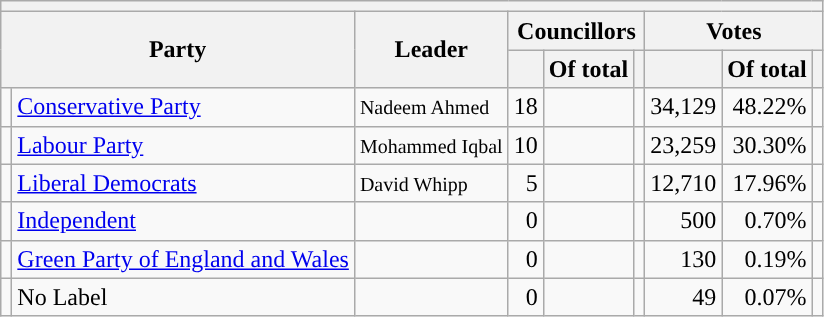<table class="wikitable sortable" style="text-align:center;">
<tr>
<th colspan="9"></th>
</tr>
<tr>
<th colspan="2" rowspan="2">Party</th>
<th rowspan="2">Leader</th>
<th colspan="3">Councillors</th>
<th colspan="3">Votes</th>
</tr>
<tr>
<th></th>
<th>Of total</th>
<th class="unsortable"></th>
<th></th>
<th>Of total</th>
<th class="unsortable"></th>
</tr>
<tr>
<td style="background:"></td>
<td style="text-align:left;"><a href='#'>Conservative Party</a></td>
<td style="text-align:left;"><small>Nadeem Ahmed</small></td>
<td style="text-align:right;">18</td>
<td style="text-align:right;"></td>
<td data-sort-value=""></td>
<td style="text-align:right;">34,129</td>
<td style="text-align:right;">48.22%</td>
<td></td>
</tr>
<tr>
<td style="background:"></td>
<td style="text-align:left;"><a href='#'>Labour Party</a></td>
<td style="text-align:left;"><small>Mohammed Iqbal</small></td>
<td style="text-align:right;">10</td>
<td style="text-align:right;"></td>
<td data-sort-value=""></td>
<td style="text-align:right;">23,259</td>
<td style="text-align:right;">30.30%</td>
<td></td>
</tr>
<tr>
<td style="background:"></td>
<td style="text-align:left;"><a href='#'>Liberal Democrats</a></td>
<td style="text-align:left;"><small>David Whipp</small></td>
<td style="text-align:right;">5</td>
<td style="text-align:right;"></td>
<td data-sort-value=""></td>
<td style="text-align:right;">12,710</td>
<td style="text-align:right;">17.96%</td>
<td></td>
</tr>
<tr>
<td style="background:"></td>
<td style="text-align:left;"><a href='#'>Independent</a></td>
<td style="text-align:left;"><small></small></td>
<td style="text-align:right;">0</td>
<td style="text-align:right;"></td>
<td data-sort-value=""></td>
<td style="text-align:right;">500</td>
<td style="text-align:right;">0.70%</td>
<td></td>
</tr>
<tr>
<td style="background:"></td>
<td style="text-align:left;"><a href='#'>Green Party of England and Wales</a></td>
<td style="text-align:left;"><small></small></td>
<td style="text-align:right;">0</td>
<td style="text-align:right;"></td>
<td data-sort-value=""></td>
<td style="text-align:right;">130</td>
<td style="text-align:right;">0.19%</td>
<td></td>
</tr>
<tr>
<td style="background:"></td>
<td style="text-align:left;">No Label</td>
<td style="text-align:left;"><small></small></td>
<td style="text-align:right;">0</td>
<td style="text-align:right;"></td>
<td data-sort-value=""></td>
<td style="text-align:right;">49</td>
<td style="text-align:right;">0.07%</td>
<td></td>
</tr>
</table>
